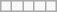<table class=wikitable>
<tr>
<td></td>
<td></td>
<td></td>
<td></td>
<td></td>
</tr>
</table>
